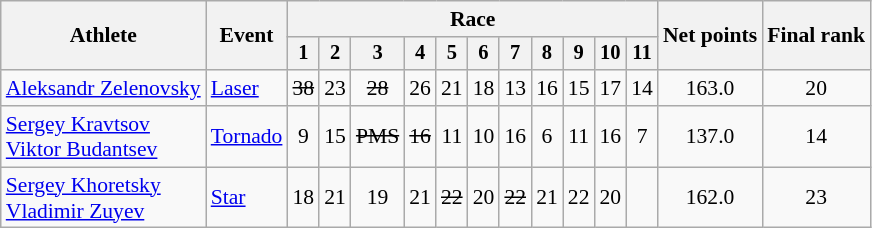<table class="wikitable" style="font-size:90%">
<tr>
<th rowspan="2">Athlete</th>
<th rowspan="2">Event</th>
<th colspan=11>Race</th>
<th rowspan=2>Net points</th>
<th rowspan=2>Final rank</th>
</tr>
<tr style="font-size:95%">
<th>1</th>
<th>2</th>
<th>3</th>
<th>4</th>
<th>5</th>
<th>6</th>
<th>7</th>
<th>8</th>
<th>9</th>
<th>10</th>
<th>11</th>
</tr>
<tr align=center>
<td align=left><a href='#'>Aleksandr Zelenovsky</a></td>
<td align=left><a href='#'>Laser</a></td>
<td><s>38</s></td>
<td>23</td>
<td><s>28</s></td>
<td>26</td>
<td>21</td>
<td>18</td>
<td>13</td>
<td>16</td>
<td>15</td>
<td>17</td>
<td>14</td>
<td>163.0</td>
<td>20</td>
</tr>
<tr align=center>
<td align=left><a href='#'>Sergey Kravtsov</a><br><a href='#'>Viktor Budantsev</a></td>
<td align=left><a href='#'>Tornado</a></td>
<td>9</td>
<td>15</td>
<td><s>PMS</s></td>
<td><s>16</s></td>
<td>11</td>
<td>10</td>
<td>16</td>
<td>6</td>
<td>11</td>
<td>16</td>
<td>7</td>
<td>137.0</td>
<td>14</td>
</tr>
<tr align=center>
<td align=left><a href='#'>Sergey Khoretsky</a><br><a href='#'>Vladimir Zuyev</a></td>
<td align=left><a href='#'>Star</a></td>
<td>18</td>
<td>21</td>
<td>19</td>
<td>21</td>
<td><s>22</s></td>
<td>20</td>
<td><s>22</s></td>
<td>21</td>
<td>22</td>
<td>20</td>
<td></td>
<td>162.0</td>
<td>23</td>
</tr>
</table>
